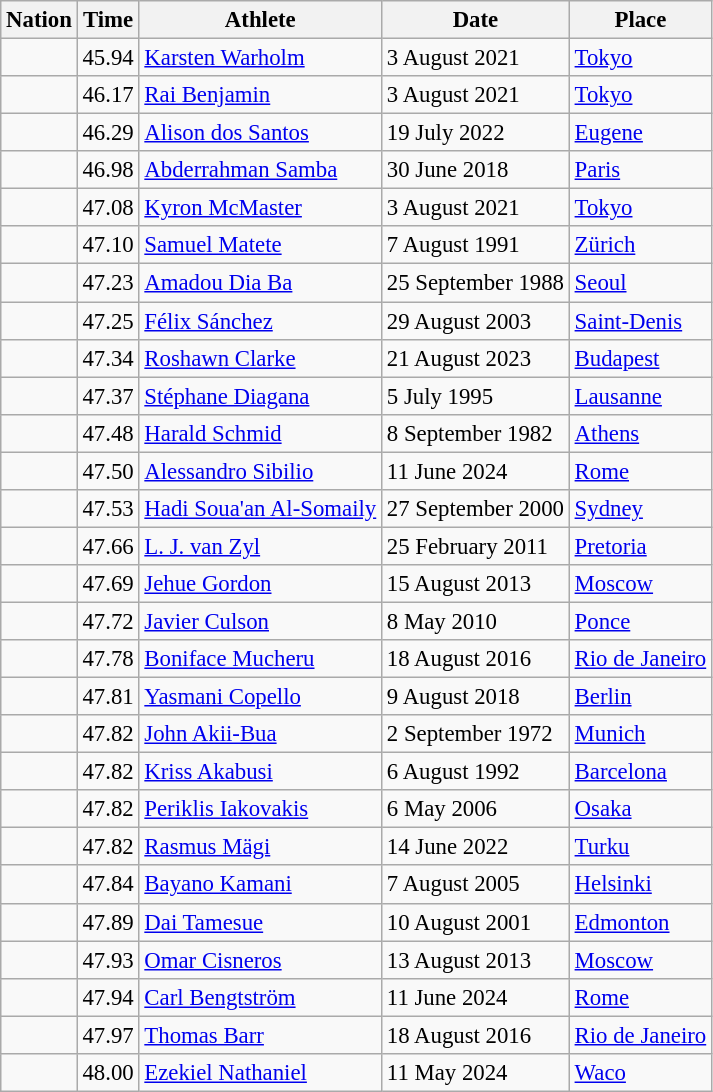<table class="wikitable sortable" style="font-size:95%;">
<tr>
<th>Nation</th>
<th>Time</th>
<th>Athlete</th>
<th>Date</th>
<th>Place</th>
</tr>
<tr>
<td></td>
<td>45.94</td>
<td><a href='#'>Karsten Warholm</a></td>
<td>3 August 2021</td>
<td><a href='#'>Tokyo</a></td>
</tr>
<tr>
<td></td>
<td>46.17</td>
<td><a href='#'>Rai Benjamin</a></td>
<td>3 August 2021</td>
<td><a href='#'>Tokyo</a></td>
</tr>
<tr>
<td></td>
<td>46.29</td>
<td><a href='#'>Alison dos Santos</a></td>
<td>19 July 2022</td>
<td><a href='#'>Eugene</a></td>
</tr>
<tr>
<td></td>
<td>46.98</td>
<td><a href='#'>Abderrahman Samba</a></td>
<td>30 June 2018</td>
<td><a href='#'>Paris</a></td>
</tr>
<tr>
<td></td>
<td>47.08</td>
<td><a href='#'>Kyron McMaster</a></td>
<td>3 August 2021</td>
<td><a href='#'>Tokyo</a></td>
</tr>
<tr>
<td></td>
<td>47.10</td>
<td><a href='#'>Samuel Matete</a></td>
<td>7 August 1991</td>
<td><a href='#'>Zürich</a></td>
</tr>
<tr>
<td></td>
<td>47.23</td>
<td><a href='#'>Amadou Dia Ba</a></td>
<td>25 September 1988</td>
<td><a href='#'>Seoul</a></td>
</tr>
<tr>
<td></td>
<td>47.25</td>
<td><a href='#'>Félix Sánchez</a></td>
<td>29 August 2003</td>
<td><a href='#'>Saint-Denis</a></td>
</tr>
<tr>
<td></td>
<td>47.34</td>
<td><a href='#'>Roshawn Clarke</a></td>
<td>21 August 2023</td>
<td><a href='#'>Budapest</a></td>
</tr>
<tr>
<td></td>
<td>47.37</td>
<td><a href='#'>Stéphane Diagana</a></td>
<td>5 July 1995</td>
<td><a href='#'>Lausanne</a></td>
</tr>
<tr>
<td></td>
<td>47.48</td>
<td><a href='#'>Harald Schmid</a></td>
<td>8 September 1982</td>
<td><a href='#'>Athens</a></td>
</tr>
<tr>
<td></td>
<td>47.50</td>
<td><a href='#'>Alessandro Sibilio</a></td>
<td>11 June 2024</td>
<td><a href='#'>Rome</a></td>
</tr>
<tr>
<td></td>
<td>47.53</td>
<td><a href='#'>Hadi Soua'an Al-Somaily</a></td>
<td>27 September 2000</td>
<td><a href='#'>Sydney</a></td>
</tr>
<tr>
<td></td>
<td>47.66</td>
<td><a href='#'>L. J. van Zyl</a></td>
<td>25 February 2011</td>
<td><a href='#'>Pretoria</a></td>
</tr>
<tr>
<td></td>
<td>47.69</td>
<td><a href='#'>Jehue Gordon</a></td>
<td>15 August 2013</td>
<td><a href='#'>Moscow</a></td>
</tr>
<tr>
<td></td>
<td>47.72</td>
<td><a href='#'>Javier Culson</a></td>
<td>8 May 2010</td>
<td><a href='#'>Ponce</a></td>
</tr>
<tr>
<td></td>
<td>47.78</td>
<td><a href='#'>Boniface Mucheru</a></td>
<td>18 August 2016</td>
<td><a href='#'>Rio de Janeiro</a></td>
</tr>
<tr>
<td></td>
<td>47.81</td>
<td><a href='#'>Yasmani Copello</a></td>
<td>9 August 2018</td>
<td><a href='#'>Berlin</a></td>
</tr>
<tr>
<td></td>
<td>47.82</td>
<td><a href='#'>John Akii-Bua</a></td>
<td>2 September 1972</td>
<td><a href='#'>Munich</a></td>
</tr>
<tr>
<td></td>
<td>47.82</td>
<td><a href='#'>Kriss Akabusi</a></td>
<td>6 August 1992</td>
<td><a href='#'>Barcelona</a></td>
</tr>
<tr>
<td></td>
<td>47.82</td>
<td><a href='#'>Periklis Iakovakis</a></td>
<td>6 May 2006</td>
<td><a href='#'>Osaka</a></td>
</tr>
<tr>
<td></td>
<td>47.82</td>
<td><a href='#'>Rasmus Mägi</a></td>
<td>14 June 2022</td>
<td><a href='#'>Turku</a></td>
</tr>
<tr>
<td></td>
<td>47.84</td>
<td><a href='#'>Bayano Kamani</a></td>
<td>7 August 2005</td>
<td><a href='#'>Helsinki</a></td>
</tr>
<tr>
<td></td>
<td>47.89</td>
<td><a href='#'>Dai Tamesue</a></td>
<td>10 August 2001</td>
<td><a href='#'>Edmonton</a></td>
</tr>
<tr>
<td></td>
<td>47.93</td>
<td><a href='#'>Omar Cisneros</a></td>
<td>13 August 2013</td>
<td><a href='#'>Moscow</a></td>
</tr>
<tr>
<td></td>
<td>47.94</td>
<td><a href='#'>Carl Bengtström</a></td>
<td>11 June 2024</td>
<td><a href='#'>Rome</a></td>
</tr>
<tr>
<td></td>
<td>47.97</td>
<td><a href='#'>Thomas Barr</a></td>
<td>18 August 2016</td>
<td><a href='#'>Rio de Janeiro</a></td>
</tr>
<tr>
<td></td>
<td>48.00</td>
<td><a href='#'>Ezekiel Nathaniel</a></td>
<td>11 May 2024</td>
<td><a href='#'>Waco</a></td>
</tr>
</table>
